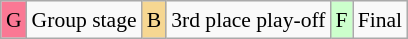<table class="wikitable" style="margin:0.5em auto; font-size:90%; line-height:1.25em;">
<tr>
<td bgcolor="#FA7894" align=center>G</td>
<td>Group stage</td>
<td bgcolor="#F6D792" align=center>B</td>
<td>3rd place play-off</td>
<td bgcolor="#ccffcc" align=center>F</td>
<td>Final</td>
</tr>
</table>
